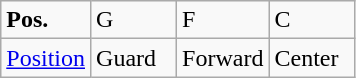<table class="wikitable">
<tr>
<td width="50"><strong>Pos.</strong></td>
<td width="50">G</td>
<td width="50">F</td>
<td width="50">C</td>
</tr>
<tr>
<td><a href='#'>Position</a></td>
<td>Guard</td>
<td>Forward</td>
<td>Center</td>
</tr>
</table>
